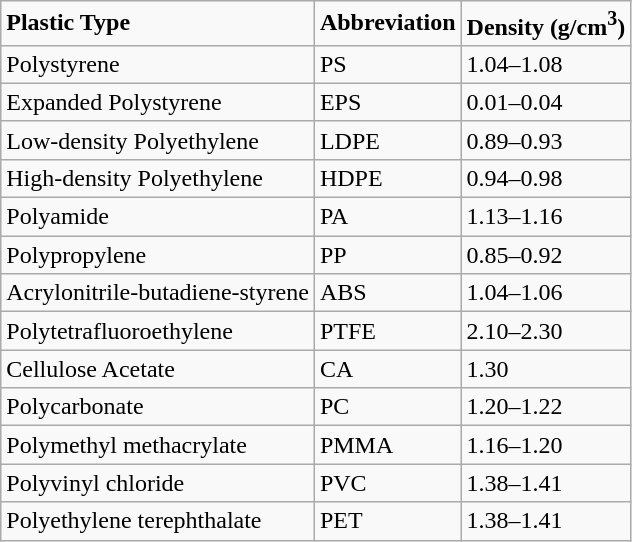<table class="wikitable">
<tr>
<td><strong>Plastic Type</strong></td>
<td><strong>Abbreviation</strong></td>
<td><strong>Density (g/cm<sup>3</sup>)</strong></td>
</tr>
<tr>
<td>Polystyrene</td>
<td>PS</td>
<td>1.04–1.08</td>
</tr>
<tr>
<td>Expanded Polystyrene</td>
<td>EPS</td>
<td>0.01–0.04</td>
</tr>
<tr>
<td>Low-density Polyethylene</td>
<td>LDPE</td>
<td>0.89–0.93</td>
</tr>
<tr>
<td>High-density Polyethylene</td>
<td>HDPE</td>
<td>0.94–0.98</td>
</tr>
<tr>
<td>Polyamide</td>
<td>PA</td>
<td>1.13–1.16</td>
</tr>
<tr>
<td>Polypropylene</td>
<td>PP</td>
<td>0.85–0.92</td>
</tr>
<tr>
<td>Acrylonitrile-butadiene-styrene</td>
<td>ABS</td>
<td>1.04–1.06</td>
</tr>
<tr>
<td>Polytetrafluoroethylene</td>
<td>PTFE</td>
<td>2.10–2.30</td>
</tr>
<tr>
<td>Cellulose Acetate</td>
<td>CA</td>
<td>1.30</td>
</tr>
<tr>
<td>Polycarbonate</td>
<td>PC</td>
<td>1.20–1.22</td>
</tr>
<tr>
<td>Polymethyl methacrylate</td>
<td>PMMA</td>
<td>1.16–1.20</td>
</tr>
<tr>
<td>Polyvinyl chloride</td>
<td>PVC</td>
<td>1.38–1.41</td>
</tr>
<tr>
<td>Polyethylene terephthalate</td>
<td>PET</td>
<td>1.38–1.41</td>
</tr>
</table>
